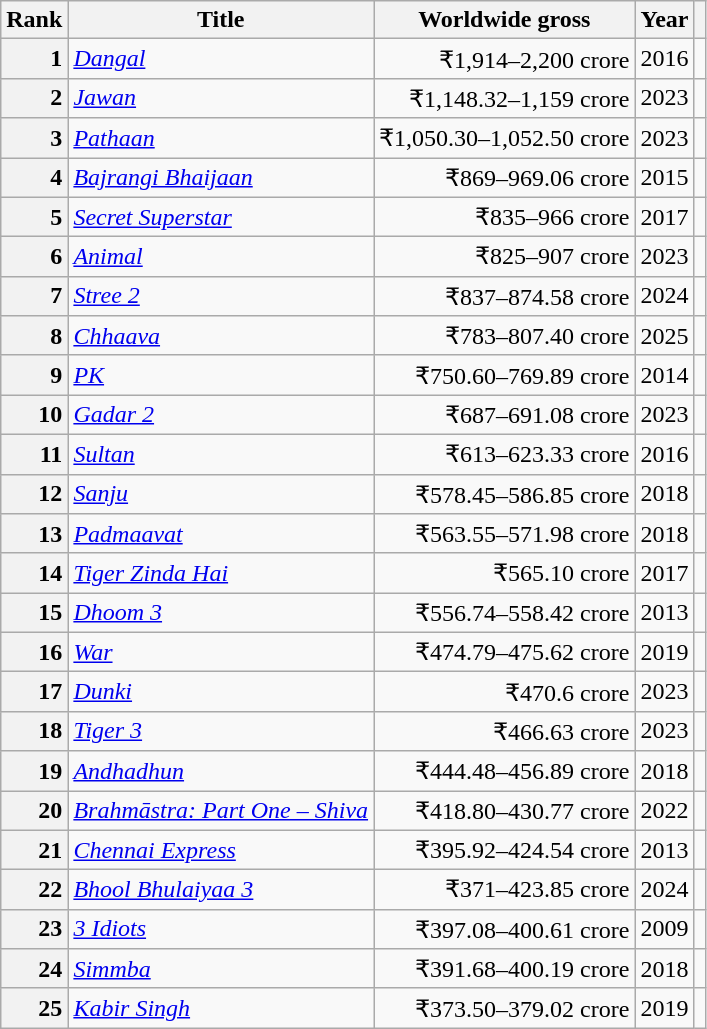<table class="wikitable sortable plainrowheaders">
<tr>
<th scope="col">Rank</th>
<th scope="col">Title</th>
<th scope="col">Worldwide gross</th>
<th scope="col">Year</th>
<th scope="col" class="unsortable"></th>
</tr>
<tr>
<th scope="row" style=text-align:right>1</th>
<td><em><a href='#'>Dangal</a></em></td>
<td align="right">₹1,914–2,200 crore</td>
<td align="center">2016</td>
<td align="center"></td>
</tr>
<tr>
<th scope="row" style=text-align:right>2</th>
<td><em><a href='#'>Jawan</a></em></td>
<td align="right">₹1,148.32–1,159 crore</td>
<td align="center">2023</td>
<td align="center"></td>
</tr>
<tr>
<th scope="row" style=text-align:right>3</th>
<td><em><a href='#'>Pathaan</a></em></td>
<td align="right">₹1,050.30–1,052.50 crore</td>
<td align="center">2023</td>
<td align="center"></td>
</tr>
<tr>
<th scope="row" style=text-align:right>4</th>
<td><em><a href='#'>Bajrangi Bhaijaan</a></em></td>
<td align="right">₹869–969.06 crore</td>
<td align="center">2015</td>
<td align="center"></td>
</tr>
<tr>
<th scope="row" style="text-align:right">5</th>
<td><em><a href='#'>Secret Superstar</a></em></td>
<td align="right">₹835–966 crore</td>
<td align="center">2017</td>
<td align="center"></td>
</tr>
<tr>
<th scope="row" style="text-align:right">6</th>
<td><em><a href='#'>Animal</a></em></td>
<td align="right">₹825–907 crore</td>
<td align="center">2023</td>
<td align="center"></td>
</tr>
<tr>
<th scope="row" style="text-align:right">7</th>
<td><em><a href='#'>Stree 2</a></em></td>
<td align="right">₹837–874.58 crore</td>
<td align="center">2024</td>
<td align="center"></td>
</tr>
<tr>
<th scope="row" style="text-align:right">8</th>
<td><em><a href='#'>Chhaava</a></em></td>
<td align="right">₹783–807.40 crore</td>
<td align="center">2025</td>
<td align="center"></td>
</tr>
<tr>
<th scope="row" style=text-align:right>9</th>
<td><em><a href='#'>PK</a></em></td>
<td align="right">₹750.60–769.89 crore</td>
<td align="center">2014</td>
<td align="center"></td>
</tr>
<tr>
<th scope="row" style=text-align:right>10</th>
<td><em><a href='#'>Gadar 2</a></em></td>
<td align="right">₹687–691.08 crore</td>
<td align="center">2023</td>
<td align="center"></td>
</tr>
<tr>
<th scope="row" style=text-align:right>11</th>
<td><em><a href='#'>Sultan</a></em></td>
<td align="right">₹613–623.33 crore</td>
<td align="center">2016</td>
<td align="center"><br></td>
</tr>
<tr>
<th scope="row" style=text-align:right>12</th>
<td><em><a href='#'>Sanju</a></em></td>
<td align="right">₹578.45–586.85 crore</td>
<td align="center">2018</td>
<td align="center"></td>
</tr>
<tr>
<th scope="row" style="text-align:right">13</th>
<td><em><a href='#'>Padmaavat</a></em></td>
<td align="right">₹563.55–571.98 crore</td>
<td align="center">2018</td>
<td align="center"></td>
</tr>
<tr>
<th scope="row" style="text-align:right">14</th>
<td><em><a href='#'>Tiger Zinda Hai</a></em></td>
<td align="right">₹565.10 crore</td>
<td align="center">2017</td>
<td align="center"></td>
</tr>
<tr>
<th scope="row" style=text-align:right>15</th>
<td><em><a href='#'>Dhoom 3</a></em></td>
<td align="right">₹556.74–558.42 crore</td>
<td align="center">2013</td>
<td align="center"></td>
</tr>
<tr>
<th scope="row" style="text-align:right">16</th>
<td><em><a href='#'>War</a></em></td>
<td align="right">₹474.79–475.62 crore</td>
<td align="center">2019</td>
<td align="center"></td>
</tr>
<tr>
<th scope="row" style="text-align:right">17</th>
<td><em><a href='#'>Dunki</a></em></td>
<td align="right">₹470.6 crore</td>
<td align="center">2023</td>
<td align="center"></td>
</tr>
<tr>
<th scope="row" style="text-align:right">18</th>
<td><em><a href='#'>Tiger 3</a></em></td>
<td align="right">₹466.63 crore</td>
<td align="center">2023</td>
<td align="center"></td>
</tr>
<tr>
<th scope="row" style="text-align:right">19</th>
<td><em><a href='#'>Andhadhun</a></em></td>
<td align="right">₹444.48–456.89 crore</td>
<td align="center">2018</td>
<td align="center"></td>
</tr>
<tr>
<th scope="row" style="text-align:right">20</th>
<td><em><a href='#'>Brahmāstra: Part One – Shiva</a></em></td>
<td align="right">₹418.80–430.77 crore</td>
<td align="center">2022</td>
<td align="center"></td>
</tr>
<tr>
<th scope="row" style="text-align:right">21</th>
<td><em><a href='#'>Chennai Express</a></em></td>
<td align="right">₹395.92–424.54 crore</td>
<td align="center">2013</td>
<td style="text-align:center;"></td>
</tr>
<tr>
<th scope="row" style="text-align:right">22</th>
<td><em><a href='#'>Bhool Bhulaiyaa 3</a></em></td>
<td align="right">₹371–423.85 crore</td>
<td align="center">2024</td>
<td align="center"></td>
</tr>
<tr>
<th scope="row" style="text-align:right">23</th>
<td><em><a href='#'>3 Idiots</a></em></td>
<td align="right">₹397.08–400.61 crore</td>
<td align="center">2009</td>
<td style="text-align:center;"></td>
</tr>
<tr>
<th scope="row" style="text-align:right">24</th>
<td><em><a href='#'>Simmba</a></em></td>
<td align="right">₹391.68–400.19 crore</td>
<td align="center">2018</td>
<td style="text-align:center;"></td>
</tr>
<tr>
<th scope="row" style="text-align:right">25</th>
<td><em><a href='#'>Kabir Singh</a></em></td>
<td align="right">₹373.50–379.02 crore</td>
<td align="center">2019</td>
<td align="center"></td>
</tr>
</table>
